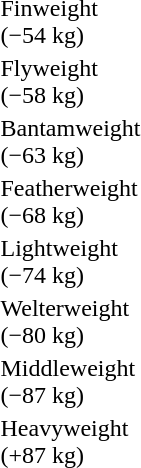<table>
<tr>
<td rowspan=2>Finweight<br>(−54 kg) </td>
<td rowspan=2></td>
<td rowspan=2></td>
<td></td>
</tr>
<tr>
<td></td>
</tr>
<tr>
<td rowspan=2>Flyweight<br>(−58 kg) </td>
<td rowspan=2></td>
<td rowspan=2></td>
<td></td>
</tr>
<tr>
<td></td>
</tr>
<tr>
<td rowspan=2>Bantamweight<br>(−63 kg) </td>
<td rowspan=2></td>
<td rowspan=2></td>
<td></td>
</tr>
<tr>
<td></td>
</tr>
<tr>
<td rowspan=2>Featherweight<br>(−68 kg) </td>
<td rowspan=2></td>
<td rowspan=2></td>
<td></td>
</tr>
<tr>
<td></td>
</tr>
<tr>
<td rowspan=2>Lightweight<br>(−74 kg) </td>
<td rowspan=2></td>
<td rowspan=2></td>
<td></td>
</tr>
<tr>
<td></td>
</tr>
<tr>
<td rowspan=2>Welterweight<br>(−80 kg) </td>
<td rowspan=2></td>
<td rowspan=2></td>
<td></td>
</tr>
<tr>
<td></td>
</tr>
<tr>
<td rowspan=2>Middleweight<br>(−87 kg) </td>
<td rowspan=2></td>
<td rowspan=2></td>
<td></td>
</tr>
<tr>
<td></td>
</tr>
<tr>
<td rowspan=2>Heavyweight<br>(+87 kg) </td>
<td rowspan=2></td>
<td rowspan=2></td>
<td></td>
</tr>
<tr>
<td></td>
</tr>
</table>
